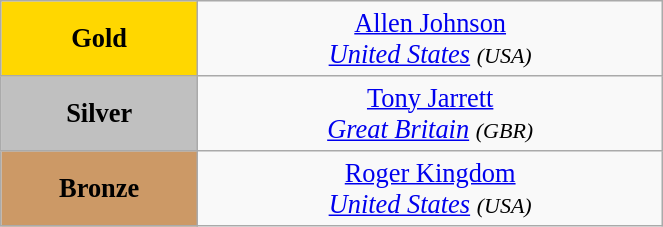<table class="wikitable" style=" text-align:center; font-size:110%;" width="35%">
<tr>
<td bgcolor="gold"><strong>Gold</strong></td>
<td> <a href='#'>Allen Johnson</a><br><em><a href='#'>United States</a> <small>(USA)</small></em></td>
</tr>
<tr>
<td bgcolor="silver"><strong>Silver</strong></td>
<td> <a href='#'>Tony Jarrett</a><br><em><a href='#'>Great Britain</a> <small>(GBR)</small></em></td>
</tr>
<tr>
<td bgcolor="CC9966"><strong>Bronze</strong></td>
<td> <a href='#'>Roger Kingdom</a><br><em><a href='#'>United States</a> <small>(USA)</small></em></td>
</tr>
</table>
